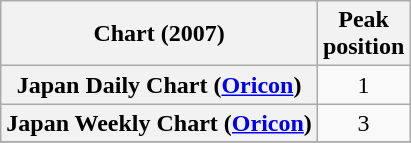<table class="wikitable sortable plainrowheaders" style="text-align:center">
<tr>
<th scope="col">Chart (2007)</th>
<th scope="col">Peak<br>position</th>
</tr>
<tr>
<th scope="row">Japan Daily Chart (<a href='#'>Oricon</a>)</th>
<td>1</td>
</tr>
<tr>
<th scope="row">Japan Weekly Chart (<a href='#'>Oricon</a>)</th>
<td>3</td>
</tr>
<tr>
</tr>
</table>
